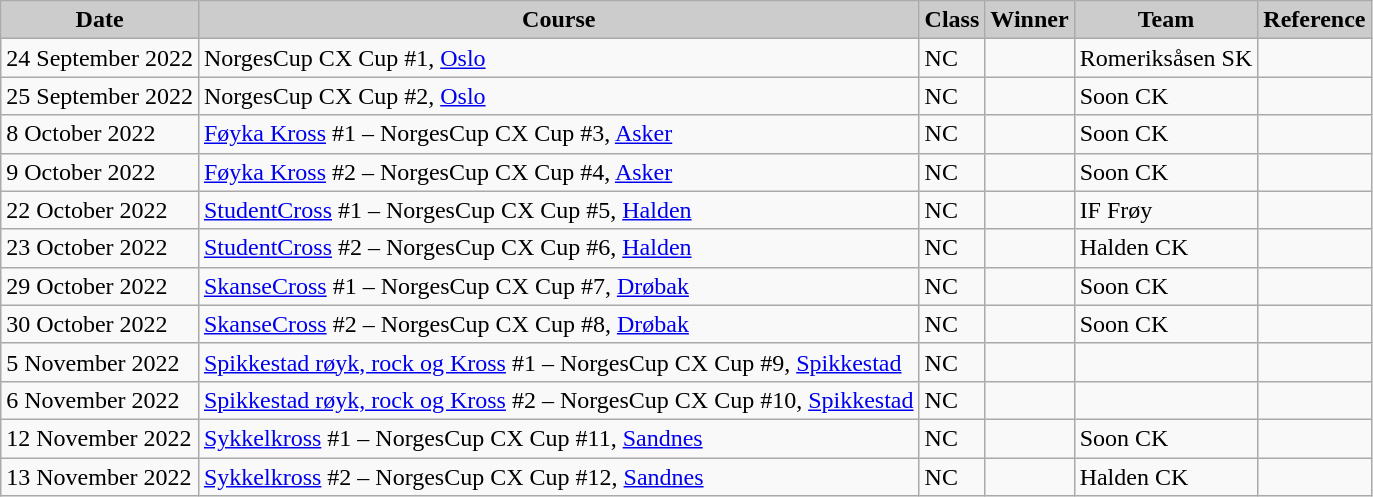<table class="wikitable sortable alternance ">
<tr>
<th scope="col" style="background-color:#CCCCCC;">Date</th>
<th scope="col" style="background-color:#CCCCCC;">Course</th>
<th scope="col" style="background-color:#CCCCCC;">Class</th>
<th scope="col" style="background-color:#CCCCCC;">Winner</th>
<th scope="col" style="background-color:#CCCCCC;">Team</th>
<th scope="col" style="background-color:#CCCCCC;">Reference</th>
</tr>
<tr>
<td>24 September 2022</td>
<td> NorgesCup CX Cup #1, <a href='#'>Oslo</a></td>
<td>NC</td>
<td></td>
<td>Romeriksåsen SK</td>
<td></td>
</tr>
<tr>
<td>25 September 2022</td>
<td> NorgesCup CX Cup #2, <a href='#'>Oslo</a></td>
<td>NC</td>
<td></td>
<td>Soon CK</td>
<td></td>
</tr>
<tr>
<td>8 October 2022</td>
<td> <a href='#'>Føyka Kross</a> #1 – NorgesCup CX Cup #3, <a href='#'>Asker</a></td>
<td>NC</td>
<td></td>
<td>Soon CK</td>
<td></td>
</tr>
<tr>
<td>9 October 2022</td>
<td> <a href='#'>Føyka Kross</a> #2 – NorgesCup CX Cup #4, <a href='#'>Asker</a></td>
<td>NC</td>
<td></td>
<td>Soon CK</td>
<td></td>
</tr>
<tr>
<td>22 October 2022</td>
<td> <a href='#'>StudentCross</a> #1 – NorgesCup CX Cup #5, <a href='#'>Halden</a></td>
<td>NC</td>
<td></td>
<td>IF Frøy</td>
<td></td>
</tr>
<tr>
<td>23 October 2022</td>
<td> <a href='#'>StudentCross</a> #2 – NorgesCup CX Cup #6, <a href='#'>Halden</a></td>
<td>NC</td>
<td></td>
<td>Halden CK</td>
<td></td>
</tr>
<tr>
<td>29 October 2022</td>
<td> <a href='#'>SkanseCross</a> #1 – NorgesCup CX Cup #7, <a href='#'>Drøbak</a></td>
<td>NC</td>
<td></td>
<td>Soon CK</td>
<td></td>
</tr>
<tr>
<td>30 October 2022</td>
<td> <a href='#'>SkanseCross</a> #2 – NorgesCup CX Cup #8, <a href='#'>Drøbak</a></td>
<td>NC</td>
<td></td>
<td>Soon CK</td>
<td></td>
</tr>
<tr>
<td>5 November 2022</td>
<td> <a href='#'>Spikkestad røyk, rock og Kross</a> #1 – NorgesCup CX Cup #9, <a href='#'>Spikkestad</a></td>
<td>NC</td>
<td></td>
<td></td>
<td></td>
</tr>
<tr>
<td>6 November 2022</td>
<td> <a href='#'>Spikkestad røyk, rock og Kross</a> #2 – NorgesCup CX Cup #10, <a href='#'>Spikkestad</a></td>
<td>NC</td>
<td></td>
<td></td>
<td></td>
</tr>
<tr>
<td>12 November 2022</td>
<td> <a href='#'>Sykkelkross</a> #1 – NorgesCup CX Cup #11, <a href='#'>Sandnes</a></td>
<td>NC</td>
<td></td>
<td>Soon CK</td>
<td></td>
</tr>
<tr>
<td>13 November 2022</td>
<td> <a href='#'>Sykkelkross</a> #2 – NorgesCup CX Cup #12, <a href='#'>Sandnes</a></td>
<td>NC</td>
<td></td>
<td>Halden CK</td>
<td></td>
</tr>
</table>
